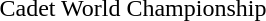<table>
<tr>
<td>Cadet World Championship</td>
<td><br></td>
<td></td>
<td></td>
</tr>
<tr>
</tr>
</table>
